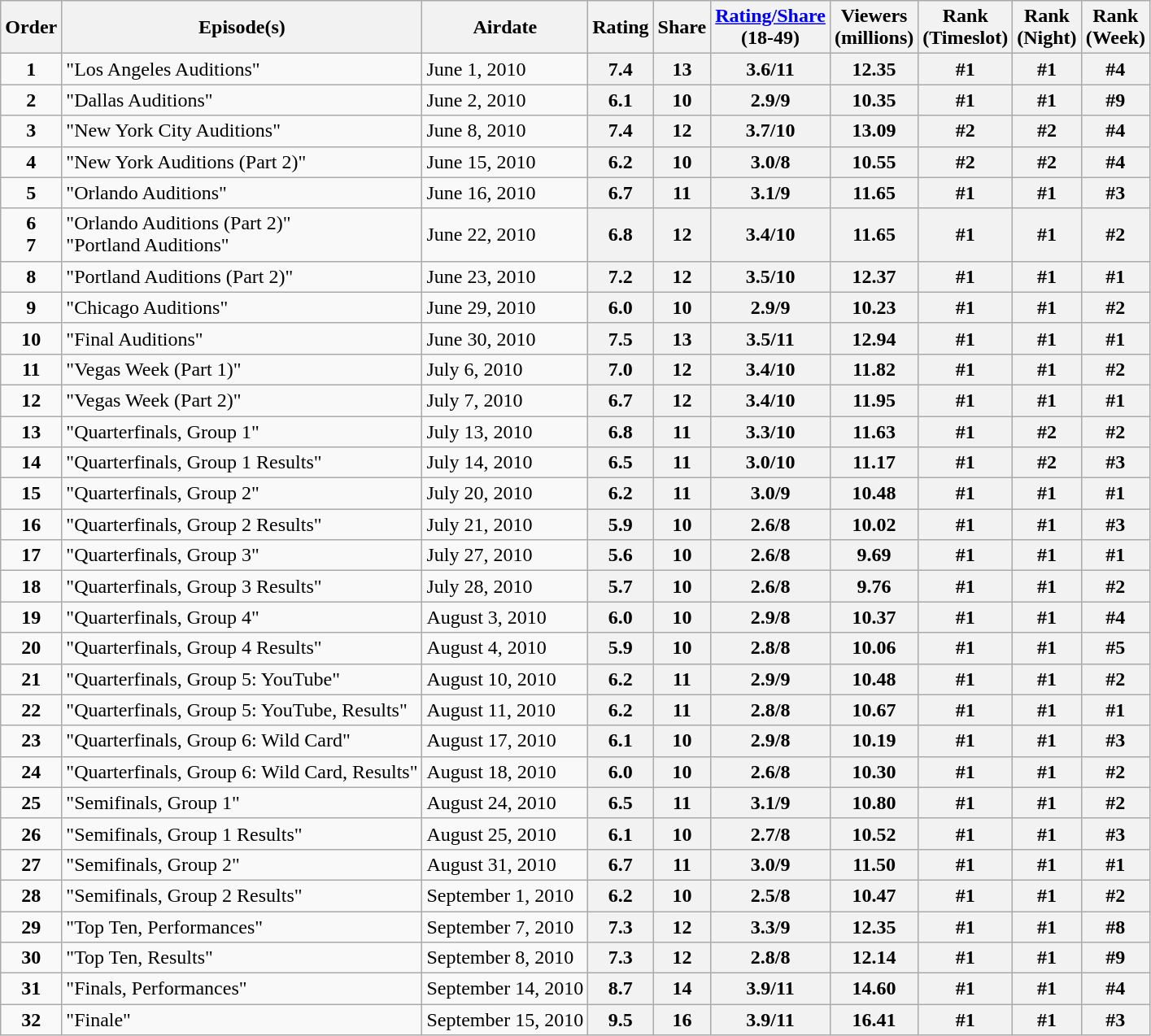<table class="wikitable sortable">
<tr>
<th>Order</th>
<th>Episode(s)</th>
<th>Airdate</th>
<th>Rating</th>
<th>Share</th>
<th><a href='#'>Rating/Share</a><br>(18-49)</th>
<th>Viewers<br>(millions)</th>
<th>Rank<br>(Timeslot)</th>
<th>Rank<br>(Night)</th>
<th>Rank<br>(Week)</th>
</tr>
<tr>
<td style="text-align:center"><strong>1</strong></td>
<td>"Los Angeles Auditions"</td>
<td>June 1, 2010</td>
<th>7.4</th>
<th>13</th>
<th>3.6/11</th>
<th>12.35</th>
<th>#1</th>
<th>#1</th>
<th>#4 </th>
</tr>
<tr>
<td style="text-align:center"><strong>2</strong></td>
<td>"Dallas Auditions"</td>
<td>June 2, 2010</td>
<th>6.1</th>
<th>10</th>
<th>2.9/9</th>
<th>10.35</th>
<th>#1</th>
<th>#1</th>
<th>#9 </th>
</tr>
<tr>
<td style="text-align:center"><strong>3</strong></td>
<td>"New York City Auditions"</td>
<td>June 8, 2010</td>
<th>7.4</th>
<th>12</th>
<th>3.7/10</th>
<th>13.09</th>
<th>#2</th>
<th>#2</th>
<th>#4 </th>
</tr>
<tr>
<td style="text-align:center"><strong>4</strong></td>
<td>"New York Auditions (Part 2)"</td>
<td>June 15, 2010</td>
<th>6.2</th>
<th>10</th>
<th>3.0/8</th>
<th>10.55 </th>
<th>#2</th>
<th>#2</th>
<th>#4 </th>
</tr>
<tr>
<td style="text-align:center"><strong>5</strong></td>
<td>"Orlando Auditions"</td>
<td>June 16, 2010</td>
<th>6.7</th>
<th>11</th>
<th>3.1/9</th>
<th>11.65</th>
<th>#1</th>
<th>#1</th>
<th>#3 </th>
</tr>
<tr>
<td style="text-align:center"><strong>6</strong><br><strong>7</strong></td>
<td>"Orlando Auditions (Part 2)"<br>"Portland Auditions"</td>
<td>June 22, 2010</td>
<th>6.8</th>
<th>12</th>
<th>3.4/10</th>
<th>11.65</th>
<th>#1</th>
<th>#1</th>
<th>#2 </th>
</tr>
<tr>
<td style="text-align:center"><strong>8</strong></td>
<td>"Portland Auditions (Part 2)"</td>
<td>June 23, 2010</td>
<th>7.2</th>
<th>12</th>
<th>3.5/10</th>
<th>12.37</th>
<th>#1</th>
<th>#1</th>
<th>#1 </th>
</tr>
<tr>
<td style="text-align:center"><strong>9</strong></td>
<td>"Chicago Auditions"</td>
<td>June 29, 2010</td>
<th>6.0</th>
<th>10</th>
<th>2.9/9</th>
<th>10.23</th>
<th>#1</th>
<th>#1</th>
<th>#2 </th>
</tr>
<tr>
<td style="text-align:center"><strong>10</strong></td>
<td>"Final Auditions"</td>
<td>June 30, 2010</td>
<th>7.5</th>
<th>13</th>
<th>3.5/11</th>
<th>12.94</th>
<th>#1</th>
<th>#1</th>
<th>#1 </th>
</tr>
<tr>
<td style="text-align:center"><strong>11</strong></td>
<td>"Vegas Week (Part 1)"</td>
<td>July 6, 2010</td>
<th>7.0</th>
<th>12</th>
<th>3.4/10</th>
<th>11.82</th>
<th>#1</th>
<th>#1</th>
<th>#2 </th>
</tr>
<tr>
<td style="text-align:center"><strong>12</strong></td>
<td>"Vegas Week (Part 2)"</td>
<td>July 7, 2010</td>
<th>6.7</th>
<th>12</th>
<th>3.4/10</th>
<th>11.95</th>
<th>#1</th>
<th>#1</th>
<th>#1 </th>
</tr>
<tr>
<td style="text-align:center"><strong>13</strong></td>
<td>"Quarterfinals, Group 1"</td>
<td>July 13, 2010</td>
<th>6.8</th>
<th>11</th>
<th>3.3/10</th>
<th>11.63</th>
<th>#1</th>
<th>#2</th>
<th>#2 </th>
</tr>
<tr>
<td style="text-align:center"><strong>14</strong></td>
<td>"Quarterfinals, Group 1 Results"</td>
<td>July 14, 2010</td>
<th>6.5</th>
<th>11</th>
<th>3.0/10</th>
<th>11.17 </th>
<th>#1</th>
<th>#2</th>
<th>#3 </th>
</tr>
<tr>
<td style="text-align:center"><strong>15</strong></td>
<td>"Quarterfinals, Group 2"</td>
<td>July 20, 2010</td>
<th>6.2</th>
<th>11</th>
<th>3.0/9</th>
<th>10.48</th>
<th>#1</th>
<th>#1</th>
<th>#1 </th>
</tr>
<tr>
<td style="text-align:center"><strong>16</strong></td>
<td>"Quarterfinals, Group 2 Results"</td>
<td>July 21, 2010</td>
<th>5.9</th>
<th>10</th>
<th>2.6/8</th>
<th>10.02</th>
<th>#1</th>
<th>#1</th>
<th>#3 </th>
</tr>
<tr>
<td style="text-align:center"><strong>17</strong></td>
<td>"Quarterfinals, Group 3"</td>
<td>July 27, 2010</td>
<th>5.6</th>
<th>10</th>
<th>2.6/8</th>
<th>9.69</th>
<th>#1</th>
<th>#1</th>
<th>#1 </th>
</tr>
<tr>
<td style="text-align:center"><strong>18</strong></td>
<td>"Quarterfinals, Group 3 Results"</td>
<td>July 28, 2010</td>
<th>5.7</th>
<th>10</th>
<th>2.6/8</th>
<th>9.76</th>
<th>#1</th>
<th>#1</th>
<th>#2 </th>
</tr>
<tr>
<td style="text-align:center"><strong>19</strong></td>
<td>"Quarterfinals, Group 4"</td>
<td>August 3, 2010</td>
<th>6.0</th>
<th>10</th>
<th>2.9/8</th>
<th>10.37</th>
<th>#1</th>
<th>#1</th>
<th>#4 </th>
</tr>
<tr>
<td style="text-align:center"><strong>20</strong></td>
<td>"Quarterfinals, Group 4 Results"</td>
<td>August 4, 2010</td>
<th>5.9</th>
<th>10</th>
<th>2.8/8</th>
<th>10.06</th>
<th>#1</th>
<th>#1</th>
<th>#5 </th>
</tr>
<tr>
<td style="text-align:center"><strong>21</strong></td>
<td>"Quarterfinals, Group 5: YouTube"</td>
<td>August 10, 2010</td>
<th>6.2</th>
<th>11</th>
<th>2.9/9</th>
<th>10.48</th>
<th>#1</th>
<th>#1</th>
<th>#2 </th>
</tr>
<tr>
<td style="text-align:center"><strong>22</strong></td>
<td>"Quarterfinals, Group 5: YouTube, Results"</td>
<td>August 11, 2010</td>
<th>6.2</th>
<th>11</th>
<th>2.8/8</th>
<th>10.67</th>
<th>#1</th>
<th>#1</th>
<th>#1 </th>
</tr>
<tr>
<td style="text-align:center"><strong>23</strong></td>
<td>"Quarterfinals, Group 6: Wild Card"</td>
<td>August 17, 2010</td>
<th>6.1</th>
<th>10</th>
<th>2.9/8</th>
<th>10.19</th>
<th>#1</th>
<th>#1</th>
<th>#3 </th>
</tr>
<tr>
<td style="text-align:center"><strong>24</strong></td>
<td>"Quarterfinals, Group 6: Wild Card, Results"</td>
<td>August 18, 2010</td>
<th>6.0</th>
<th>10</th>
<th>2.6/8</th>
<th>10.30</th>
<th>#1</th>
<th>#1</th>
<th>#2 </th>
</tr>
<tr>
<td style="text-align:center"><strong>25</strong></td>
<td>"Semifinals, Group 1"</td>
<td>August 24, 2010</td>
<th>6.5</th>
<th>11</th>
<th>3.1/9</th>
<th>10.80</th>
<th>#1</th>
<th>#1</th>
<th>#2 </th>
</tr>
<tr>
<td style="text-align:center"><strong>26</strong></td>
<td>"Semifinals, Group 1 Results"</td>
<td>August 25, 2010</td>
<th>6.1</th>
<th>10</th>
<th>2.7/8</th>
<th>10.52</th>
<th>#1</th>
<th>#1</th>
<th>#3 </th>
</tr>
<tr>
<td style="text-align:center"><strong>27</strong></td>
<td>"Semifinals, Group 2"</td>
<td>August 31, 2010</td>
<th>6.7</th>
<th>11</th>
<th>3.0/9</th>
<th>11.50</th>
<th>#1</th>
<th>#1</th>
<th>#1 </th>
</tr>
<tr>
<td style="text-align:center"><strong>28</strong></td>
<td>"Semifinals, Group 2 Results"</td>
<td>September 1, 2010</td>
<th>6.2</th>
<th>10</th>
<th>2.5/8</th>
<th>10.47</th>
<th>#1</th>
<th>#1</th>
<th>#2 </th>
</tr>
<tr>
<td style="text-align:center"><strong>29</strong></td>
<td>"Top Ten, Performances"</td>
<td>September 7, 2010</td>
<th>7.3</th>
<th>12</th>
<th>3.3/9</th>
<th>12.35</th>
<th>#1</th>
<th>#1</th>
<th>#8 </th>
</tr>
<tr>
<td style="text-align:center"><strong>30</strong></td>
<td>"Top Ten, Results"</td>
<td>September 8, 2010</td>
<th>7.3</th>
<th>12</th>
<th>2.8/8</th>
<th>12.14</th>
<th>#1</th>
<th>#1</th>
<th>#9 </th>
</tr>
<tr>
<td style="text-align:center"><strong>31</strong></td>
<td>"Finals, Performances"</td>
<td>September 14, 2010</td>
<th>8.7</th>
<th>14</th>
<th>3.9/11</th>
<th>14.60</th>
<th>#1</th>
<th>#1</th>
<th>#4 </th>
</tr>
<tr>
<td style="text-align:center"><strong>32</strong></td>
<td>"Finale"</td>
<td>September 15, 2010</td>
<th>9.5</th>
<th>16</th>
<th>3.9/11</th>
<th>16.41</th>
<th>#1</th>
<th>#1</th>
<th>#3 </th>
</tr>
</table>
